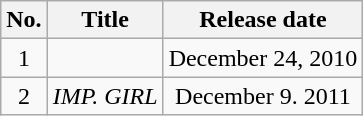<table class="wikitable">
<tr>
<th>No.</th>
<th>Title</th>
<th>Release date</th>
</tr>
<tr>
<td align="center">1</td>
<td></td>
<td align="center">December 24, 2010</td>
</tr>
<tr>
<td align="center">2</td>
<td><em>IMP. GIRL</em></td>
<td align="center">December 9. 2011</td>
</tr>
</table>
